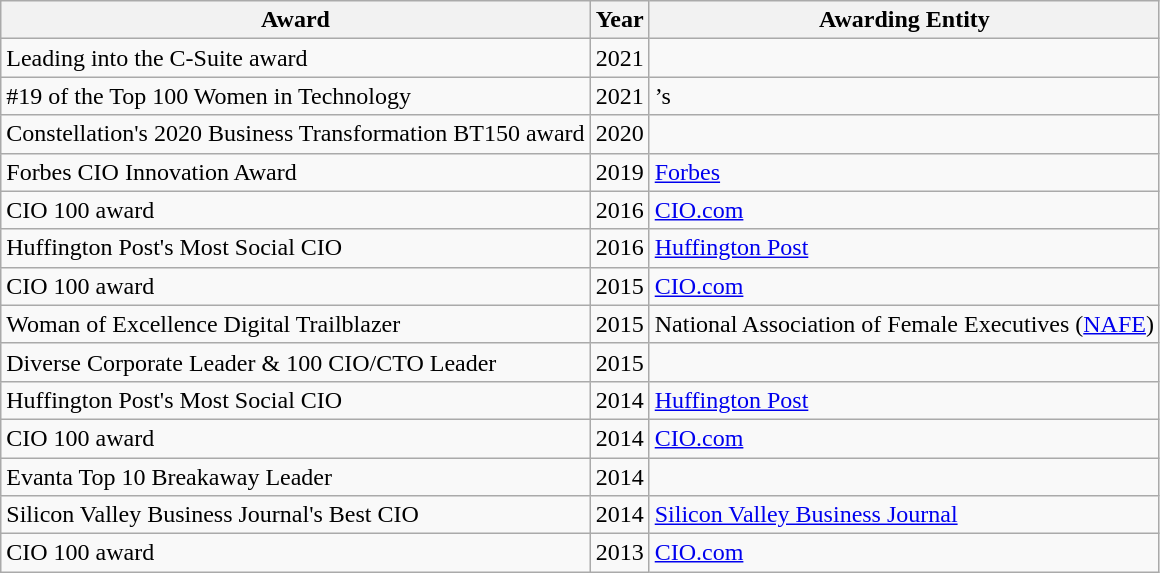<table class="wikitable mw-collapsible">
<tr>
<th>Award</th>
<th>Year</th>
<th>Awarding Entity</th>
</tr>
<tr>
<td>Leading into the C-Suite award</td>
<td>2021</td>
<td></td>
</tr>
<tr>
<td>#19 of the Top 100 Women in Technology</td>
<td>2021</td>
<td>’s</td>
</tr>
<tr>
<td>Constellation's 2020 Business Transformation BT150 award</td>
<td>2020</td>
<td></td>
</tr>
<tr>
<td>Forbes CIO Innovation Award</td>
<td>2019</td>
<td><a href='#'>Forbes</a></td>
</tr>
<tr>
<td>CIO 100 award</td>
<td>2016</td>
<td><a href='#'>CIO.com</a></td>
</tr>
<tr>
<td>Huffington Post's Most Social CIO</td>
<td>2016</td>
<td><a href='#'>Huffington Post</a></td>
</tr>
<tr>
<td>CIO 100 award</td>
<td>2015</td>
<td><a href='#'>CIO.com</a></td>
</tr>
<tr>
<td>Woman of Excellence Digital Trailblazer</td>
<td>2015</td>
<td>National Association of Female Executives (<a href='#'>NAFE</a>)</td>
</tr>
<tr>
<td>Diverse Corporate Leader & 100 CIO/CTO Leader</td>
<td>2015</td>
<td></td>
</tr>
<tr>
<td>Huffington Post's Most Social CIO</td>
<td>2014</td>
<td><a href='#'>Huffington Post</a></td>
</tr>
<tr>
<td>CIO 100 award</td>
<td>2014</td>
<td><a href='#'>CIO.com</a></td>
</tr>
<tr>
<td>Evanta Top 10 Breakaway Leader</td>
<td>2014</td>
<td></td>
</tr>
<tr>
<td>Silicon Valley Business Journal's Best CIO</td>
<td>2014</td>
<td><a href='#'>Silicon Valley Business Journal</a></td>
</tr>
<tr>
<td>CIO 100 award</td>
<td>2013</td>
<td><a href='#'>CIO.com</a></td>
</tr>
</table>
